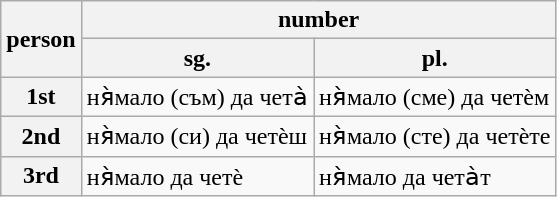<table class="wikitable">
<tr>
<th rowspan="2">person</th>
<th colspan="2">number</th>
</tr>
<tr>
<th>sg.</th>
<th>pl.</th>
</tr>
<tr>
<th>1st</th>
<td>ня̀мало (съм) да чета̀</td>
<td>ня̀мало (сме) да четѐм</td>
</tr>
<tr>
<th>2nd</th>
<td>ня̀мало (си) да четѐш</td>
<td>ня̀мало (сте) да четѐте</td>
</tr>
<tr>
<th>3rd</th>
<td>ня̀мало да четѐ</td>
<td>ня̀мало да чета̀т</td>
</tr>
</table>
